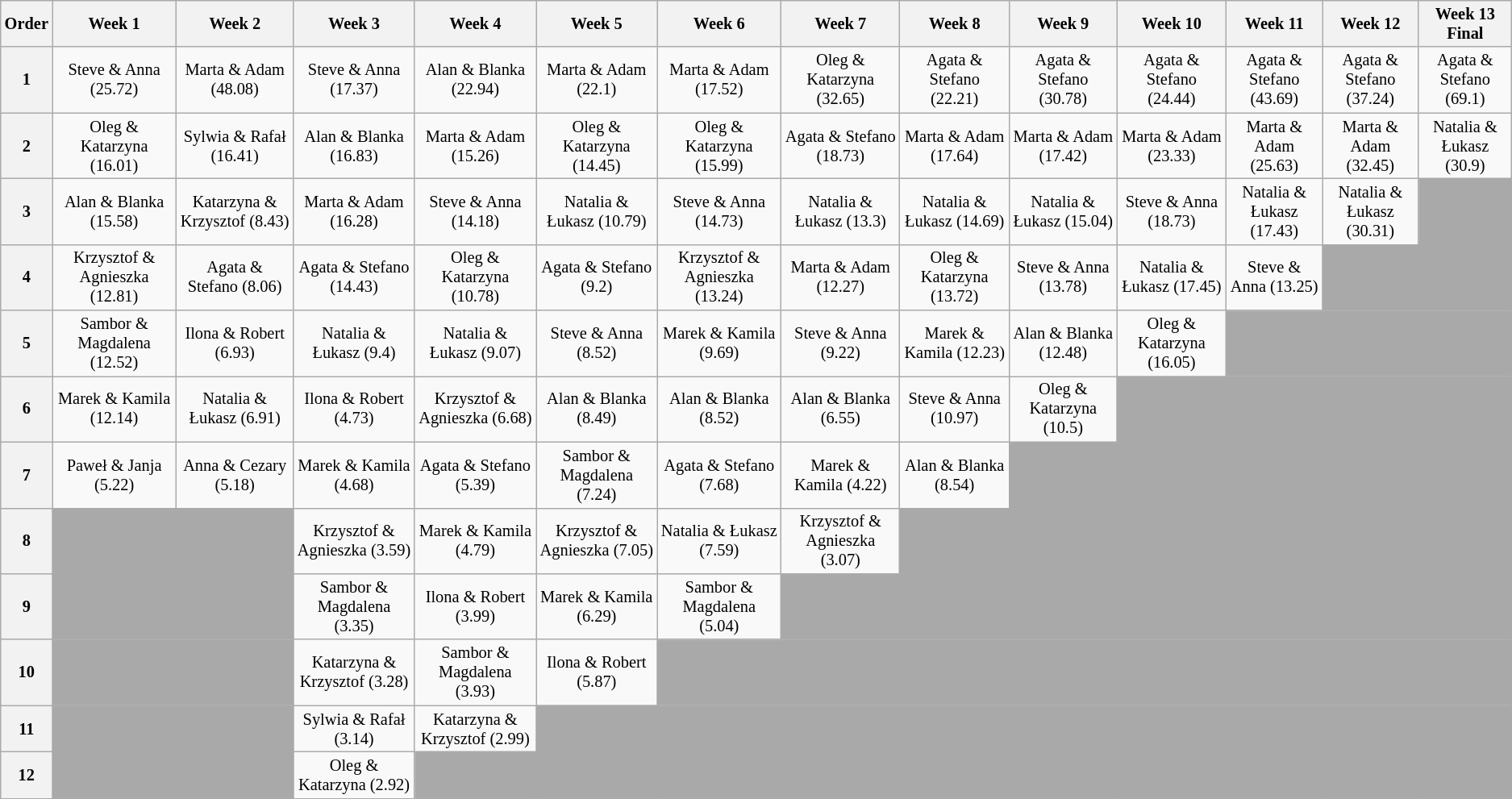<table class="wikitable" style="font-size:85%; text-align:center">
<tr>
<th>Order</th>
<th>Week 1</th>
<th>Week 2</th>
<th>Week 3</th>
<th>Week 4</th>
<th>Week 5</th>
<th>Week 6</th>
<th>Week 7</th>
<th>Week 8</th>
<th>Week 9</th>
<th>Week 10</th>
<th>Week 11</th>
<th>Week 12</th>
<th>Week 13<br>Final</th>
</tr>
<tr>
<th>1</th>
<td>Steve & Anna (25.72)</td>
<td>Marta & Adam (48.08)</td>
<td>Steve & Anna (17.37)</td>
<td>Alan & Blanka (22.94)</td>
<td>Marta & Adam (22.1)</td>
<td>Marta & Adam (17.52)</td>
<td>Oleg & Katarzyna (32.65)</td>
<td>Agata & Stefano (22.21)</td>
<td>Agata & Stefano (30.78)</td>
<td>Agata & Stefano (24.44)</td>
<td>Agata & Stefano (43.69)</td>
<td>Agata & Stefano (37.24)</td>
<td>Agata & Stefano (69.1)</td>
</tr>
<tr>
<th>2</th>
<td>Oleg & Katarzyna (16.01)</td>
<td>Sylwia & Rafał (16.41)</td>
<td>Alan & Blanka (16.83)</td>
<td>Marta & Adam (15.26)</td>
<td>Oleg & Katarzyna (14.45)</td>
<td>Oleg & Katarzyna (15.99)</td>
<td>Agata & Stefano (18.73)</td>
<td>Marta & Adam (17.64)</td>
<td>Marta & Adam (17.42)</td>
<td>Marta & Adam (23.33)</td>
<td>Marta & Adam (25.63)</td>
<td>Marta & Adam (32.45)</td>
<td>Natalia & Łukasz (30.9)</td>
</tr>
<tr>
<th>3</th>
<td>Alan & Blanka (15.58)</td>
<td>Katarzyna & Krzysztof (8.43)</td>
<td>Marta & Adam (16.28)</td>
<td>Steve & Anna (14.18)</td>
<td>Natalia & Łukasz (10.79)</td>
<td>Steve & Anna (14.73)</td>
<td>Natalia & Łukasz (13.3)</td>
<td>Natalia & Łukasz (14.69)</td>
<td>Natalia & Łukasz (15.04)</td>
<td>Steve & Anna (18.73)</td>
<td>Natalia & Łukasz (17.43)</td>
<td>Natalia & Łukasz (30.31)</td>
<td style="background:darkgray" colspan="1"></td>
</tr>
<tr>
<th>4</th>
<td>Krzysztof & Agnieszka (12.81)</td>
<td>Agata & Stefano (8.06)</td>
<td>Agata & Stefano (14.43)</td>
<td>Oleg & Katarzyna (10.78)</td>
<td>Agata & Stefano (9.2)</td>
<td>Krzysztof & Agnieszka (13.24)</td>
<td>Marta & Adam (12.27)</td>
<td>Oleg & Katarzyna (13.72)</td>
<td>Steve & Anna (13.78)</td>
<td>Natalia & Łukasz (17.45)</td>
<td>Steve & Anna (13.25)</td>
<td style="background:darkgray" colspan=2></td>
</tr>
<tr>
<th>5</th>
<td>Sambor & Magdalena (12.52)</td>
<td>Ilona & Robert (6.93)</td>
<td>Natalia & Łukasz (9.4)</td>
<td>Natalia & Łukasz (9.07)</td>
<td>Steve & Anna (8.52)</td>
<td>Marek & Kamila (9.69)</td>
<td>Steve & Anna (9.22)</td>
<td>Marek & Kamila (12.23)</td>
<td>Alan & Blanka (12.48)</td>
<td>Oleg & Katarzyna (16.05)</td>
<td style="background:darkgray" colspan=3></td>
</tr>
<tr>
<th>6</th>
<td>Marek & Kamila (12.14)</td>
<td>Natalia & Łukasz (6.91)</td>
<td>Ilona & Robert (4.73)</td>
<td>Krzysztof & Agnieszka (6.68)</td>
<td>Alan & Blanka (8.49)</td>
<td>Alan & Blanka (8.52)</td>
<td>Alan & Blanka (6.55)</td>
<td>Steve & Anna (10.97)</td>
<td>Oleg & Katarzyna (10.5)</td>
<td style="background:darkgray" colspan=4></td>
</tr>
<tr>
<th>7</th>
<td>Paweł & Janja (5.22)</td>
<td>Anna & Cezary (5.18)</td>
<td>Marek & Kamila (4.68)</td>
<td>Agata & Stefano (5.39)</td>
<td>Sambor & Magdalena (7.24)</td>
<td>Agata & Stefano (7.68)</td>
<td>Marek & Kamila (4.22)</td>
<td>Alan & Blanka (8.54)</td>
<td style="background:darkgray" colspan=5></td>
</tr>
<tr>
<th>8</th>
<td style="background:darkgray" colspan="2"></td>
<td>Krzysztof & Agnieszka (3.59)</td>
<td>Marek & Kamila (4.79)</td>
<td>Krzysztof & Agnieszka (7.05)</td>
<td>Natalia & Łukasz (7.59)</td>
<td>Krzysztof & Agnieszka (3.07)</td>
<td style="background:darkgray" colspan="6"></td>
</tr>
<tr>
<th>9</th>
<td style="background:darkgray" colspan="2"></td>
<td>Sambor & Magdalena (3.35)</td>
<td>Ilona & Robert (3.99)</td>
<td>Marek & Kamila (6.29)</td>
<td>Sambor & Magdalena (5.04)</td>
<td style="background:darkgray" colspan="7"></td>
</tr>
<tr>
<th>10</th>
<td style="background:darkgray" colspan="2"></td>
<td>Katarzyna & Krzysztof (3.28)</td>
<td>Sambor & Magdalena (3.93)</td>
<td>Ilona & Robert (5.87)</td>
<td style="background:darkgray" colspan="8"></td>
</tr>
<tr>
<th>11</th>
<td style="background:darkgray" colspan="2"></td>
<td>Sylwia & Rafał (3.14)</td>
<td>Katarzyna & Krzysztof (2.99)</td>
<td style="background:darkgray" colspan="9"></td>
</tr>
<tr>
<th>12</th>
<td style="background:darkgray" colspan="2"></td>
<td>Oleg & Katarzyna (2.92)</td>
<td style="background:darkgray" colspan="10"></td>
</tr>
</table>
